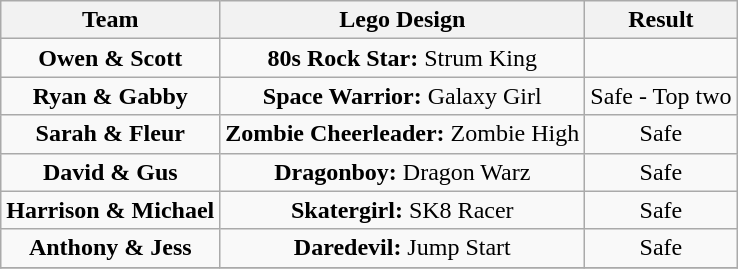<table class="wikitable" style="text-align:center">
<tr valign="top">
<th>Team</th>
<th>Lego Design</th>
<th>Result</th>
</tr>
<tr>
<td><strong>Owen & Scott</strong></td>
<td><strong>80s Rock Star:</strong> Strum King</td>
<td></td>
</tr>
<tr>
<td><strong>Ryan & Gabby</strong></td>
<td><strong>Space Warrior:</strong> Galaxy Girl</td>
<td>Safe - Top two</td>
</tr>
<tr>
<td><strong>Sarah & Fleur</strong></td>
<td><strong>Zombie Cheerleader:</strong> Zombie High</td>
<td>Safe</td>
</tr>
<tr>
<td><strong>David & Gus</strong></td>
<td><strong>Dragonboy:</strong> Dragon Warz</td>
<td>Safe</td>
</tr>
<tr>
<td><strong>Harrison & Michael</strong></td>
<td><strong>Skatergirl:</strong> SK8 Racer</td>
<td>Safe</td>
</tr>
<tr>
<td><strong>Anthony & Jess</strong></td>
<td><strong>Daredevil:</strong> Jump Start</td>
<td>Safe</td>
</tr>
<tr>
</tr>
</table>
